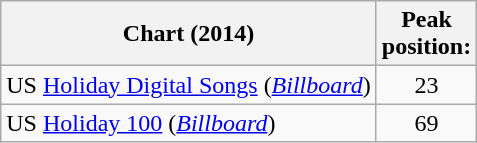<table class="wikitable plainrowheaders">
<tr>
<th scope="col">Chart (2014)</th>
<th scope="col">Peak<br>position:</th>
</tr>
<tr>
<td>US <a href='#'>Holiday Digital Songs</a> (<em><a href='#'>Billboard</a></em>)</td>
<td align="center">23</td>
</tr>
<tr>
<td>US <a href='#'>Holiday 100</a> (<em><a href='#'>Billboard</a></em>)</td>
<td align="center">69</td>
</tr>
</table>
